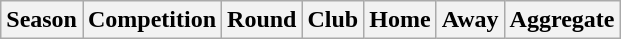<table class="wikitable" style="text-align: left;">
<tr>
<th>Season</th>
<th>Competition</th>
<th>Round</th>
<th>Club</th>
<th>Home</th>
<th>Away</th>
<th>Aggregate</th>
</tr>
</table>
